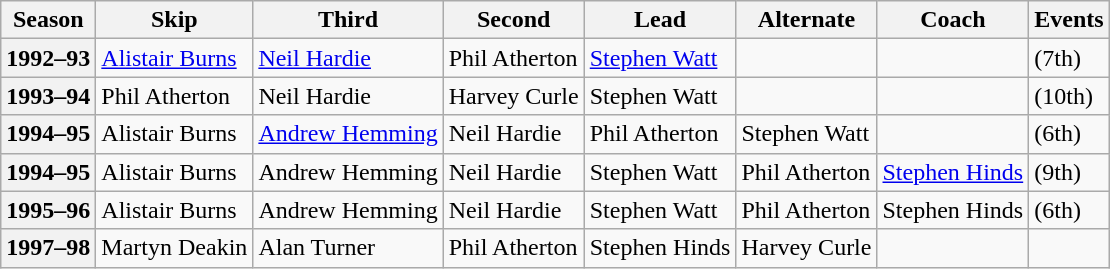<table class="wikitable">
<tr>
<th scope="col">Season</th>
<th scope="col">Skip</th>
<th scope="col">Third</th>
<th scope="col">Second</th>
<th scope="col">Lead</th>
<th scope="col">Alternate</th>
<th scope="col">Coach</th>
<th scope="col">Events</th>
</tr>
<tr>
<th scope="row">1992–93</th>
<td><a href='#'>Alistair Burns</a></td>
<td><a href='#'>Neil Hardie</a></td>
<td>Phil Atherton</td>
<td><a href='#'>Stephen Watt</a></td>
<td></td>
<td></td>
<td> (7th)</td>
</tr>
<tr>
<th scope="row">1993–94</th>
<td>Phil Atherton</td>
<td>Neil Hardie</td>
<td>Harvey Curle</td>
<td>Stephen Watt</td>
<td></td>
<td></td>
<td> (10th)</td>
</tr>
<tr>
<th scope="row">1994–95</th>
<td>Alistair Burns</td>
<td><a href='#'>Andrew Hemming</a></td>
<td>Neil Hardie</td>
<td>Phil Atherton</td>
<td>Stephen Watt</td>
<td></td>
<td> (6th)</td>
</tr>
<tr>
<th scope="row">1994–95</th>
<td>Alistair Burns</td>
<td>Andrew Hemming</td>
<td>Neil Hardie</td>
<td>Stephen Watt</td>
<td>Phil Atherton</td>
<td><a href='#'>Stephen Hinds</a></td>
<td> (9th)</td>
</tr>
<tr>
<th scope="row">1995–96</th>
<td>Alistair Burns</td>
<td>Andrew Hemming</td>
<td>Neil Hardie</td>
<td>Stephen Watt</td>
<td>Phil Atherton</td>
<td>Stephen Hinds</td>
<td> (6th)</td>
</tr>
<tr>
<th scope="row">1997–98</th>
<td>Martyn Deakin</td>
<td>Alan Turner</td>
<td>Phil Atherton</td>
<td>Stephen Hinds</td>
<td>Harvey Curle</td>
<td></td>
<td></td>
</tr>
</table>
